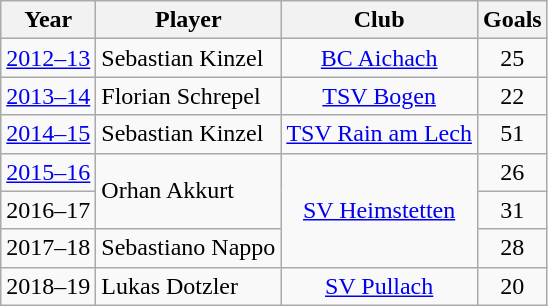<table class="wikitable">
<tr>
<th>Year</th>
<th>Player</th>
<th>Club</th>
<th>Goals</th>
</tr>
<tr align="center">
<td><a href='#'>2012–13</a></td>
<td align="left">Sebastian Kinzel</td>
<td><a href='#'>BC Aichach</a></td>
<td>25</td>
</tr>
<tr align="center">
<td><a href='#'>2013–14</a></td>
<td align="left">Florian Schrepel</td>
<td><a href='#'>TSV Bogen</a></td>
<td>22</td>
</tr>
<tr align="center">
<td><a href='#'>2014–15</a></td>
<td align="left">Sebastian Kinzel</td>
<td><a href='#'>TSV Rain am Lech</a></td>
<td>51</td>
</tr>
<tr align="center">
<td><a href='#'>2015–16</a></td>
<td align="left" rowspan=2>Orhan Akkurt</td>
<td rowspan=3><a href='#'>SV Heimstetten</a></td>
<td>26</td>
</tr>
<tr align="center">
<td>2016–17</td>
<td>31</td>
</tr>
<tr align="center">
<td>2017–18</td>
<td align="left">Sebastiano Nappo</td>
<td>28</td>
</tr>
<tr align="center">
<td>2018–19</td>
<td align="left">Lukas Dotzler</td>
<td><a href='#'>SV Pullach</a></td>
<td>20</td>
</tr>
</table>
